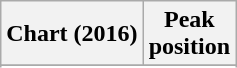<table class="wikitable sortable plainrowheaders" style="text-align:center">
<tr>
<th scope="col">Chart (2016)</th>
<th scope="col">Peak<br> position</th>
</tr>
<tr>
</tr>
<tr>
</tr>
<tr>
</tr>
<tr>
</tr>
<tr>
</tr>
<tr>
</tr>
<tr>
</tr>
<tr>
</tr>
<tr>
</tr>
<tr>
</tr>
<tr>
</tr>
<tr>
</tr>
<tr>
</tr>
<tr>
</tr>
<tr>
</tr>
<tr>
</tr>
<tr>
</tr>
<tr>
</tr>
<tr>
</tr>
<tr>
</tr>
<tr>
</tr>
<tr>
</tr>
</table>
